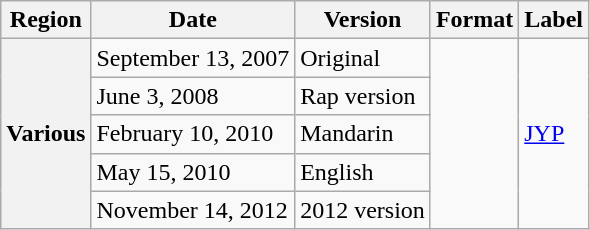<table class="wikitable plainrowheaders">
<tr>
<th scope="col">Region</th>
<th scope="col">Date</th>
<th scope="col">Version</th>
<th scope="col">Format</th>
<th scope="col">Label</th>
</tr>
<tr>
<th rowspan="5" scope="row">Various </th>
<td>September 13, 2007</td>
<td>Original</td>
<td rowspan="5"></td>
<td rowspan="5"><a href='#'>JYP</a></td>
</tr>
<tr>
<td>June 3, 2008</td>
<td>Rap version</td>
</tr>
<tr>
<td>February 10, 2010</td>
<td>Mandarin</td>
</tr>
<tr>
<td>May 15, 2010</td>
<td>English</td>
</tr>
<tr>
<td>November 14, 2012</td>
<td>2012 version</td>
</tr>
</table>
